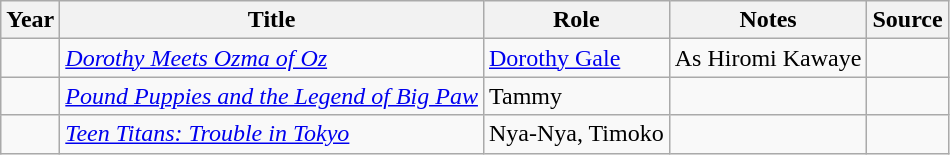<table class="wikitable sortable plainrowheaders">
<tr>
<th>Year</th>
<th>Title</th>
<th>Role</th>
<th class="unsortable">Notes</th>
<th class="unsortable">Source</th>
</tr>
<tr>
<td></td>
<td><em><a href='#'>Dorothy Meets Ozma of Oz</a></em></td>
<td><a href='#'>Dorothy Gale</a></td>
<td>As Hiromi Kawaye</td>
<td></td>
</tr>
<tr>
<td></td>
<td><em><a href='#'>Pound Puppies and the Legend of Big Paw</a></em></td>
<td>Tammy</td>
<td></td>
<td></td>
</tr>
<tr>
<td></td>
<td><em><a href='#'>Teen Titans: Trouble in Tokyo</a></em></td>
<td>Nya-Nya, Timoko</td>
<td></td>
<td></td>
</tr>
</table>
